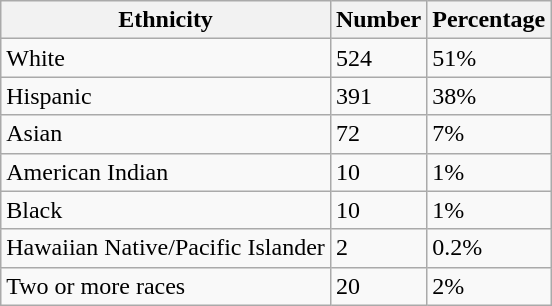<table class="wikitable">
<tr>
<th>Ethnicity</th>
<th>Number</th>
<th>Percentage</th>
</tr>
<tr>
<td>White</td>
<td>524</td>
<td>51%</td>
</tr>
<tr>
<td>Hispanic</td>
<td>391</td>
<td>38%</td>
</tr>
<tr>
<td>Asian</td>
<td>72</td>
<td>7%</td>
</tr>
<tr>
<td>American Indian</td>
<td>10</td>
<td>1%</td>
</tr>
<tr>
<td>Black</td>
<td>10</td>
<td>1%</td>
</tr>
<tr>
<td>Hawaiian Native/Pacific Islander</td>
<td>2</td>
<td>0.2%</td>
</tr>
<tr>
<td>Two or more races</td>
<td>20</td>
<td>2%</td>
</tr>
</table>
